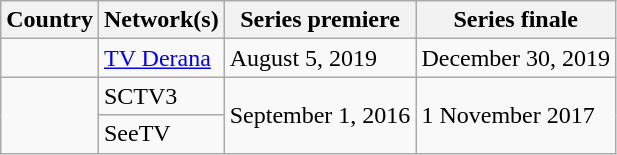<table class="wikitable">
<tr>
<th>Country</th>
<th>Network(s)</th>
<th>Series premiere</th>
<th>Series finale</th>
</tr>
<tr>
<td></td>
<td><a href='#'>TV Derana</a></td>
<td>August 5, 2019</td>
<td>December 30, 2019</td>
</tr>
<tr>
<td rowspan="2"></td>
<td>SCTV3</td>
<td rowspan="2">September 1, 2016</td>
<td rowspan="2">1 November 2017</td>
</tr>
<tr>
<td>SeeTV</td>
</tr>
</table>
